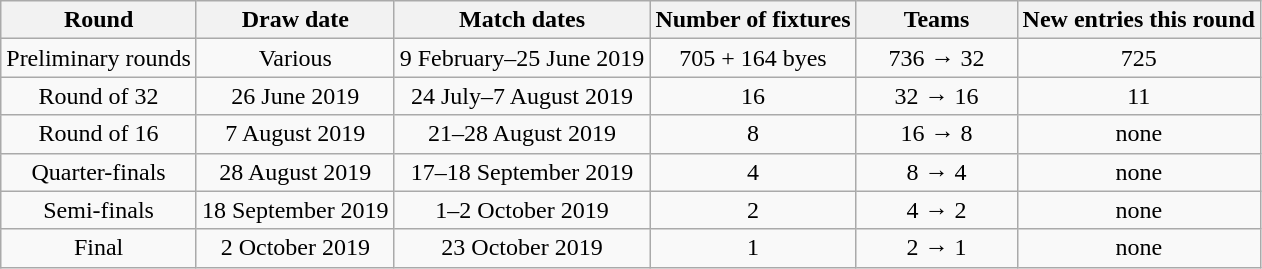<table class="wikitable" style="text-align:center">
<tr>
<th>Round</th>
<th>Draw date</th>
<th>Match dates</th>
<th>Number of fixtures</th>
<th style="width:100px;">Teams</th>
<th>New entries this round</th>
</tr>
<tr>
<td>Preliminary rounds</td>
<td>Various</td>
<td>9 February–25 June 2019</td>
<td>705 + 164 byes</td>
<td>736 → 32</td>
<td>725</td>
</tr>
<tr>
<td>Round of 32</td>
<td>26 June 2019</td>
<td>24 July–7 August 2019</td>
<td>16</td>
<td>32 → 16</td>
<td>11</td>
</tr>
<tr>
<td>Round of 16</td>
<td>7 August 2019</td>
<td>21–28 August 2019</td>
<td>8</td>
<td>16 → 8</td>
<td>none</td>
</tr>
<tr>
<td>Quarter-finals</td>
<td>28 August 2019</td>
<td>17–18 September 2019</td>
<td>4</td>
<td>8 → 4</td>
<td>none</td>
</tr>
<tr>
<td>Semi-finals</td>
<td>18 September 2019</td>
<td>1–2 October 2019</td>
<td>2</td>
<td>4 → 2</td>
<td>none</td>
</tr>
<tr>
<td>Final</td>
<td>2 October 2019</td>
<td>23 October 2019</td>
<td>1</td>
<td>2 → 1</td>
<td>none</td>
</tr>
</table>
